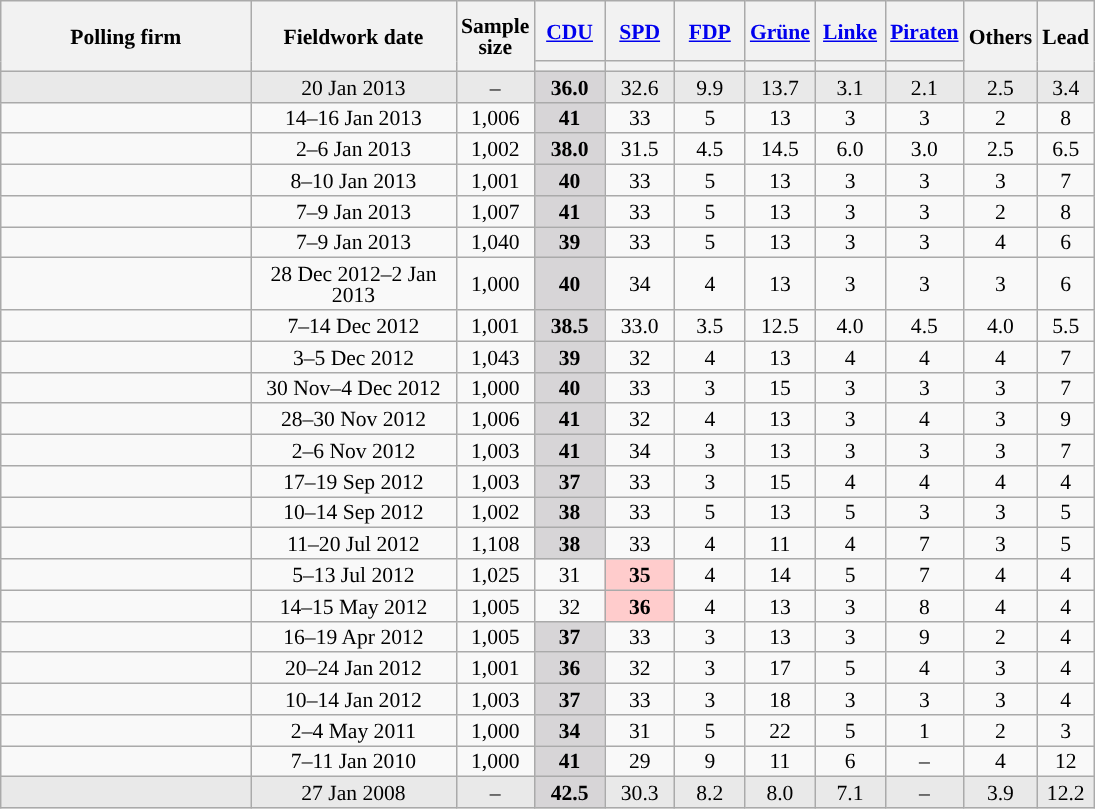<table class="wikitable sortable" style="text-align:center;font-size:90%;line-height:14px;">
<tr style="height:40px;">
<th style="width:160px;" rowspan="2">Polling firm</th>
<th style="width:130px;" rowspan="2">Fieldwork date</th>
<th style="width:35px;" rowspan="2">Sample<br>size</th>
<th class="unsortable" style="width:40px;"><a href='#'>CDU</a></th>
<th class="unsortable" style="width:40px;"><a href='#'>SPD</a></th>
<th class="unsortable" style="width:40px;"><a href='#'>FDP</a></th>
<th class="unsortable" style="width:40px;"><a href='#'>Grüne</a></th>
<th class="unsortable" style="width:40px;"><a href='#'>Linke</a></th>
<th class="unsortable" style="width:40px;"><a href='#'>Piraten</a></th>
<th class="unsortable" style="width:40px;" rowspan="2">Others</th>
<th style="width:30px;" rowspan="2">Lead</th>
</tr>
<tr>
<th style="background:"></th>
<th style="background:"></th>
<th style="background:"></th>
<th style="background:"></th>
<th style="background:"></th>
<th style="background:"></th>
</tr>
<tr style="background:#E9E9E9;">
<td></td>
<td data-sort-value="2013-01-20">20 Jan 2013</td>
<td>–</td>
<td style="background:#D7D5D7;"><strong>36.0</strong></td>
<td>32.6</td>
<td>9.9</td>
<td>13.7</td>
<td>3.1</td>
<td>2.1</td>
<td>2.5</td>
<td style="background:">3.4</td>
</tr>
<tr>
<td></td>
<td data-sort-value="2013-01-17">14–16 Jan 2013</td>
<td>1,006</td>
<td style="background:#D7D5D7;"><strong>41</strong></td>
<td>33</td>
<td>5</td>
<td>13</td>
<td>3</td>
<td>3</td>
<td>2</td>
<td style="background:">8</td>
</tr>
<tr>
<td></td>
<td data-sort-value="2013-01-12">2–6 Jan 2013</td>
<td>1,002</td>
<td style="background:#D7D5D7;"><strong>38.0</strong></td>
<td>31.5</td>
<td>4.5</td>
<td>14.5</td>
<td>6.0</td>
<td>3.0</td>
<td>2.5</td>
<td style="background:">6.5</td>
</tr>
<tr>
<td></td>
<td data-sort-value="2013-01-10">8–10 Jan 2013</td>
<td>1,001</td>
<td style="background:#D7D5D7;"><strong>40</strong></td>
<td>33</td>
<td>5</td>
<td>13</td>
<td>3</td>
<td>3</td>
<td>3</td>
<td style="background:">7</td>
</tr>
<tr>
<td></td>
<td data-sort-value="2013-01-10">7–9 Jan 2013</td>
<td>1,007</td>
<td style="background:#D7D5D7;"><strong>41</strong></td>
<td>33</td>
<td>5</td>
<td>13</td>
<td>3</td>
<td>3</td>
<td>2</td>
<td style="background:">8</td>
</tr>
<tr>
<td></td>
<td data-sort-value="2013-01-10">7–9 Jan 2013</td>
<td>1,040</td>
<td style="background:#D7D5D7;"><strong>39</strong></td>
<td>33</td>
<td>5</td>
<td>13</td>
<td>3</td>
<td>3</td>
<td>4</td>
<td style="background:">6</td>
</tr>
<tr>
<td></td>
<td data-sort-value="2013-01-03">28 Dec 2012–2 Jan 2013</td>
<td>1,000</td>
<td style="background:#D7D5D7;"><strong>40</strong></td>
<td>34</td>
<td>4</td>
<td>13</td>
<td>3</td>
<td>3</td>
<td>3</td>
<td style="background:">6</td>
</tr>
<tr>
<td></td>
<td data-sort-value="2012-12-22">7–14 Dec 2012</td>
<td>1,001</td>
<td style="background:#D7D5D7;"><strong>38.5</strong></td>
<td>33.0</td>
<td>3.5</td>
<td>12.5</td>
<td>4.0</td>
<td>4.5</td>
<td>4.0</td>
<td style="background:">5.5</td>
</tr>
<tr>
<td></td>
<td data-sort-value="2012-12-06">3–5 Dec 2012</td>
<td>1,043</td>
<td style="background:#D7D5D7;"><strong>39</strong></td>
<td>32</td>
<td>4</td>
<td>13</td>
<td>4</td>
<td>4</td>
<td>4</td>
<td style="background:">7</td>
</tr>
<tr>
<td></td>
<td data-sort-value="2012-12-06">30 Nov–4 Dec 2012</td>
<td>1,000</td>
<td style="background:#D7D5D7;"><strong>40</strong></td>
<td>33</td>
<td>3</td>
<td>15</td>
<td>3</td>
<td>3</td>
<td>3</td>
<td style="background:">7</td>
</tr>
<tr>
<td></td>
<td data-sort-value="2012-12-04">28–30 Nov 2012</td>
<td>1,006</td>
<td style="background:#D7D5D7;"><strong>41</strong></td>
<td>32</td>
<td>4</td>
<td>13</td>
<td>3</td>
<td>4</td>
<td>3</td>
<td style="background:">9</td>
</tr>
<tr>
<td></td>
<td data-sort-value="2012-11-08">2–6 Nov 2012</td>
<td>1,003</td>
<td style="background:#D7D5D7;"><strong>41</strong></td>
<td>34</td>
<td>3</td>
<td>13</td>
<td>3</td>
<td>3</td>
<td>3</td>
<td style="background:">7</td>
</tr>
<tr>
<td></td>
<td data-sort-value="2012-09-20">17–19 Sep 2012</td>
<td>1,003</td>
<td style="background:#D7D5D7;"><strong>37</strong></td>
<td>33</td>
<td>3</td>
<td>15</td>
<td>4</td>
<td>4</td>
<td>4</td>
<td style="background:">4</td>
</tr>
<tr>
<td></td>
<td data-sort-value="2012-09-20">10–14 Sep 2012</td>
<td>1,002</td>
<td style="background:#D7D5D7;"><strong>38</strong></td>
<td>33</td>
<td>5</td>
<td>13</td>
<td>5</td>
<td>3</td>
<td>3</td>
<td style="background:">5</td>
</tr>
<tr>
<td></td>
<td data-sort-value="2012-07-24">11–20 Jul 2012</td>
<td>1,108</td>
<td style="background:#D7D5D7;"><strong>38</strong></td>
<td>33</td>
<td>4</td>
<td>11</td>
<td>4</td>
<td>7</td>
<td>3</td>
<td style="background:">5</td>
</tr>
<tr>
<td></td>
<td data-sort-value="2012-07-19">5–13 Jul 2012</td>
<td>1,025</td>
<td>31</td>
<td style="background:#FFCCCC;"><strong>35</strong></td>
<td>4</td>
<td>14</td>
<td>5</td>
<td>7</td>
<td>4</td>
<td style="background:">4</td>
</tr>
<tr>
<td></td>
<td data-sort-value="2012-05-16">14–15 May 2012</td>
<td>1,005</td>
<td>32</td>
<td style="background:#FFCCCC;"><strong>36</strong></td>
<td>4</td>
<td>13</td>
<td>3</td>
<td>8</td>
<td>4</td>
<td style="background:">4</td>
</tr>
<tr>
<td></td>
<td data-sort-value="2012-05-16">16–19 Apr 2012</td>
<td>1,005</td>
<td style="background:#D7D5D7;"><strong>37</strong></td>
<td>33</td>
<td>3</td>
<td>13</td>
<td>3</td>
<td>9</td>
<td>2</td>
<td style="background:">4</td>
</tr>
<tr>
<td></td>
<td data-sort-value="2012-01-25">20–24 Jan 2012</td>
<td>1,001</td>
<td style="background:#D7D5D7;"><strong>36</strong></td>
<td>32</td>
<td>3</td>
<td>17</td>
<td>5</td>
<td>4</td>
<td>3</td>
<td style="background:">4</td>
</tr>
<tr>
<td></td>
<td data-sort-value="2012-05-16">10–14 Jan 2012</td>
<td>1,003</td>
<td style="background:#D7D5D7;"><strong>37</strong></td>
<td>33</td>
<td>3</td>
<td>18</td>
<td>3</td>
<td>3</td>
<td>3</td>
<td style="background:">4</td>
</tr>
<tr>
<td></td>
<td data-sort-value="2011-05-06">2–4 May 2011</td>
<td>1,000</td>
<td style="background:#D7D5D7;"><strong>34</strong></td>
<td>31</td>
<td>5</td>
<td>22</td>
<td>5</td>
<td>1</td>
<td>2</td>
<td style="background:">3</td>
</tr>
<tr>
<td></td>
<td data-sort-value="2010-01-15">7–11 Jan 2010</td>
<td>1,000</td>
<td style="background:#D7D5D7;"><strong>41</strong></td>
<td>29</td>
<td>9</td>
<td>11</td>
<td>6</td>
<td>–</td>
<td>4</td>
<td style="background:">12</td>
</tr>
<tr style="background:#E9E9E9;">
<td></td>
<td data-sort-value="2008-01-27">27 Jan 2008</td>
<td>–</td>
<td style="background:#D7D5D7;"><strong>42.5</strong></td>
<td>30.3</td>
<td>8.2</td>
<td>8.0</td>
<td>7.1</td>
<td>–</td>
<td>3.9</td>
<td style="background:">12.2</td>
</tr>
</table>
